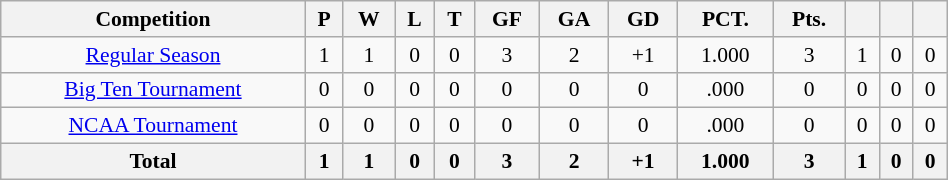<table class="wikitable" style="text-align:center; font-size:90%; width:50%;">
<tr>
<th>Competition</th>
<th>P</th>
<th>W</th>
<th>L</th>
<th>T</th>
<th>GF</th>
<th>GA</th>
<th>GD</th>
<th>PCT.</th>
<th>Pts.</th>
<th></th>
<th></th>
<th></th>
</tr>
<tr>
<td><a href='#'>Regular Season</a></td>
<td>1</td>
<td>1</td>
<td>0</td>
<td>0</td>
<td>3</td>
<td>2</td>
<td>+1</td>
<td>1.000</td>
<td>3</td>
<td>1</td>
<td>0</td>
<td>0</td>
</tr>
<tr>
<td><a href='#'>Big Ten Tournament</a></td>
<td>0</td>
<td>0</td>
<td>0</td>
<td>0</td>
<td>0</td>
<td>0</td>
<td>0</td>
<td>.000</td>
<td>0</td>
<td>0</td>
<td>0</td>
<td>0</td>
</tr>
<tr>
<td><a href='#'>NCAA Tournament</a></td>
<td>0</td>
<td>0</td>
<td>0</td>
<td>0</td>
<td>0</td>
<td>0</td>
<td>0</td>
<td>.000</td>
<td>0</td>
<td>0</td>
<td>0</td>
<td>0</td>
</tr>
<tr>
<th>Total</th>
<th>1</th>
<th>1</th>
<th>0</th>
<th>0</th>
<th>3</th>
<th>2</th>
<th>+1</th>
<th>1.000</th>
<th>3</th>
<th>1</th>
<th>0</th>
<th>0</th>
</tr>
</table>
